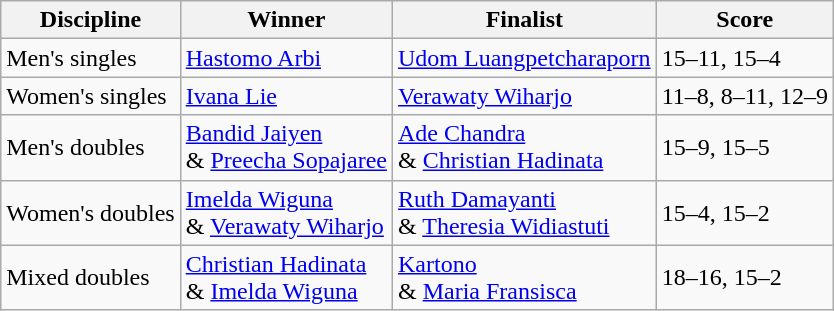<table class=wikitable>
<tr>
<th>Discipline</th>
<th>Winner</th>
<th>Finalist</th>
<th>Score</th>
</tr>
<tr>
<td>Men's singles</td>
<td> <a href='#'>Hastomo Arbi</a></td>
<td> <a href='#'>Udom Luangpetcharaporn</a></td>
<td>15–11, 15–4</td>
</tr>
<tr>
<td>Women's singles</td>
<td> <a href='#'>Ivana Lie</a></td>
<td> <a href='#'>Verawaty Wiharjo</a></td>
<td>11–8, 8–11, 12–9</td>
</tr>
<tr>
<td>Men's doubles</td>
<td> <a href='#'>Bandid Jaiyen</a><br> & <a href='#'>Preecha Sopajaree</a></td>
<td> <a href='#'>Ade Chandra</a><br> & <a href='#'>Christian Hadinata</a></td>
<td>15–9, 15–5</td>
</tr>
<tr>
<td>Women's doubles</td>
<td> <a href='#'>Imelda Wiguna</a><br> & <a href='#'>Verawaty Wiharjo</a></td>
<td> <a href='#'>Ruth Damayanti</a><br> & <a href='#'>Theresia Widiastuti</a></td>
<td>15–4, 15–2</td>
</tr>
<tr>
<td>Mixed doubles</td>
<td> <a href='#'>Christian Hadinata</a><br> & <a href='#'>Imelda Wiguna</a></td>
<td> <a href='#'>Kartono</a><br> & <a href='#'>Maria Fransisca</a></td>
<td>18–16, 15–2</td>
</tr>
</table>
